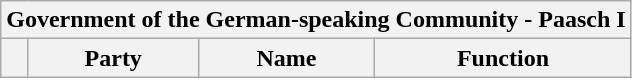<table class="wikitable">
<tr>
<th colspan="4">Government of the German-speaking Community - Paasch I</th>
</tr>
<tr>
<th></th>
<th>Party</th>
<th>Name</th>
<th>Function<br>


</th>
</tr>
</table>
